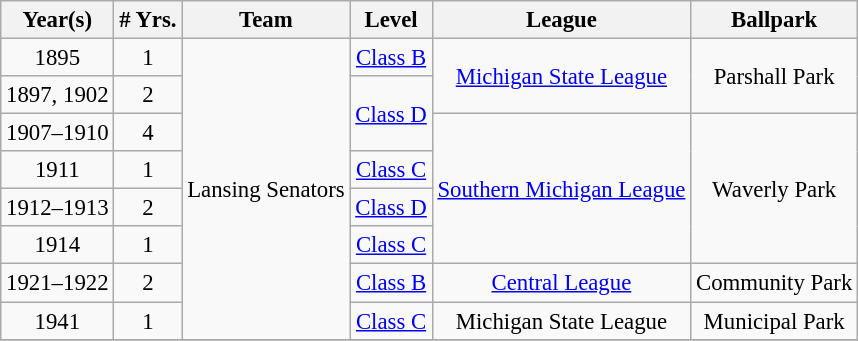<table class="wikitable" style="text-align:center; font-size: 95%;">
<tr>
<th>Year(s)</th>
<th># Yrs.</th>
<th>Team</th>
<th>Level</th>
<th>League</th>
<th>Ballpark</th>
</tr>
<tr>
<td>1895</td>
<td>1</td>
<td rowspan=8>Lansing Senators</td>
<td><a href='#'>Class B</a></td>
<td rowspan=2><a href='#'>Michigan State League</a></td>
<td rowspan=2>Parshall Park</td>
</tr>
<tr>
<td>1897, 1902</td>
<td>2</td>
<td rowspan=2><a href='#'>Class D</a></td>
</tr>
<tr>
<td>1907–1910</td>
<td>4</td>
<td rowspan=4><a href='#'>Southern Michigan League</a></td>
<td rowspan=4>Waverly Park</td>
</tr>
<tr>
<td>1911</td>
<td>1</td>
<td><a href='#'>Class C</a></td>
</tr>
<tr>
<td>1912–1913</td>
<td>2</td>
<td><a href='#'>Class D</a></td>
</tr>
<tr>
<td>1914</td>
<td>1</td>
<td><a href='#'>Class C</a></td>
</tr>
<tr>
<td>1921–1922</td>
<td>2</td>
<td><a href='#'>Class B</a></td>
<td><a href='#'>Central League</a></td>
<td>Community Park</td>
</tr>
<tr>
<td>1941</td>
<td>1</td>
<td><a href='#'>Class C</a></td>
<td>Michigan State League</td>
<td>Municipal Park</td>
</tr>
<tr>
</tr>
</table>
